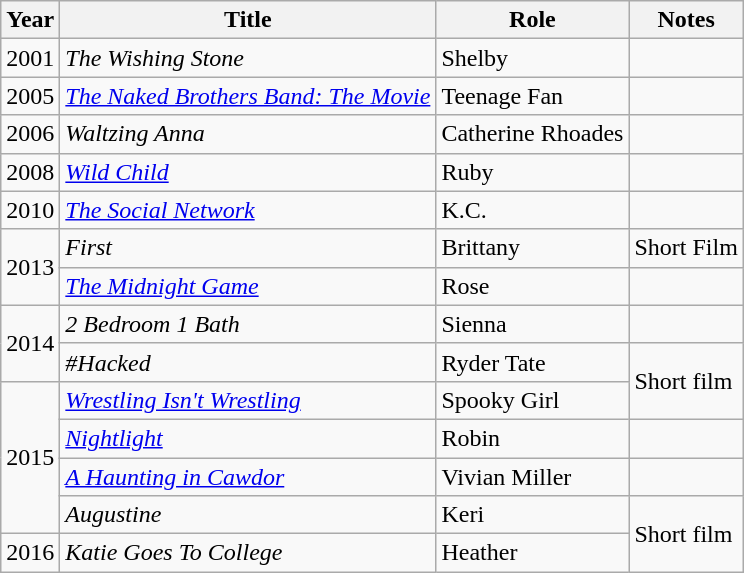<table class="wikitable sortable">
<tr>
<th>Year</th>
<th>Title</th>
<th>Role</th>
<th class="unsortable">Notes</th>
</tr>
<tr>
<td>2001</td>
<td><em>The Wishing Stone</em></td>
<td>Shelby</td>
<td></td>
</tr>
<tr>
<td>2005</td>
<td><em><a href='#'>The Naked Brothers Band: The Movie</a></em></td>
<td>Teenage Fan</td>
<td></td>
</tr>
<tr>
<td>2006</td>
<td><em>Waltzing Anna</em></td>
<td>Catherine Rhoades</td>
<td></td>
</tr>
<tr>
<td>2008</td>
<td><em><a href='#'>Wild Child</a></em></td>
<td>Ruby</td>
<td></td>
</tr>
<tr>
<td>2010</td>
<td><em><a href='#'>The Social Network</a></em></td>
<td>K.C.</td>
<td></td>
</tr>
<tr>
<td rowspan="2">2013</td>
<td><em>First</em></td>
<td>Brittany</td>
<td>Short Film</td>
</tr>
<tr>
<td><em><a href='#'>The Midnight Game</a></em></td>
<td>Rose</td>
<td></td>
</tr>
<tr>
<td rowspan="2">2014</td>
<td><em>2 Bedroom 1 Bath</em></td>
<td>Sienna</td>
<td></td>
</tr>
<tr>
<td><em>#Hacked</em></td>
<td>Ryder Tate</td>
<td rowspan="2">Short film</td>
</tr>
<tr>
<td rowspan="4">2015</td>
<td><em><a href='#'>Wrestling Isn't Wrestling</a></em></td>
<td>Spooky Girl</td>
</tr>
<tr>
<td><em><a href='#'>Nightlight</a></em></td>
<td>Robin</td>
<td></td>
</tr>
<tr>
<td><em><a href='#'>A Haunting in Cawdor</a></em></td>
<td>Vivian Miller</td>
<td></td>
</tr>
<tr>
<td><em>Augustine</em></td>
<td>Keri</td>
<td rowspan="2">Short film</td>
</tr>
<tr>
<td>2016</td>
<td><em>Katie Goes To College</em></td>
<td>Heather</td>
</tr>
</table>
